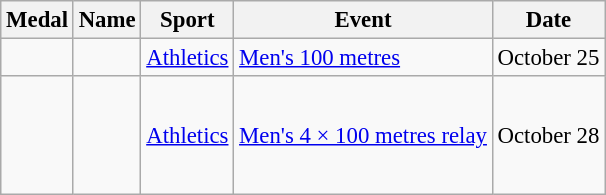<table class="wikitable sortable" border="1" style="font-size:95%">
<tr>
<th>Medal</th>
<th>Name</th>
<th>Sport</th>
<th>Event</th>
<th>Date</th>
</tr>
<tr>
<td></td>
<td></td>
<td><a href='#'>Athletics</a></td>
<td><a href='#'>Men's 100 metres</a></td>
<td>October 25</td>
</tr>
<tr>
<td></td>
<td><br><br><br><br></td>
<td><a href='#'>Athletics</a></td>
<td><a href='#'>Men's 4 × 100 metres relay</a></td>
<td>October 28</td>
</tr>
</table>
